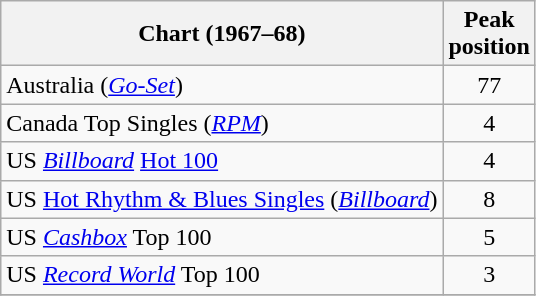<table class="wikitable sortable">
<tr>
<th>Chart (1967–68)</th>
<th>Peak<br>position</th>
</tr>
<tr>
<td>Australia (<em><a href='#'>Go-Set</a></em>)</td>
<td style="text-align:center;">77</td>
</tr>
<tr>
<td>Canada Top Singles (<em><a href='#'>RPM</a></em>)</td>
<td style="text-align:center;">4</td>
</tr>
<tr>
<td>US <em><a href='#'>Billboard</a></em> <a href='#'>Hot 100</a></td>
<td style="text-align:center;">4</td>
</tr>
<tr>
<td>US <a href='#'>Hot Rhythm & Blues Singles</a> (<em><a href='#'>Billboard</a></em>)</td>
<td style="text-align:center;">8</td>
</tr>
<tr>
<td>US <em><a href='#'>Cashbox</a></em> Top 100</td>
<td align="center">5</td>
</tr>
<tr>
<td>US <em><a href='#'>Record World</a></em> Top 100</td>
<td align="center">3</td>
</tr>
<tr>
</tr>
</table>
